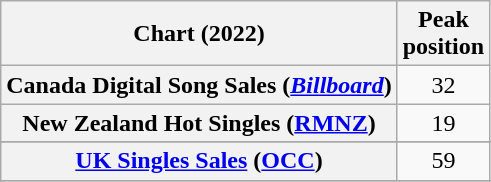<table class="wikitable sortable plainrowheaders" style="text-align:center">
<tr>
<th scope="col">Chart (2022)</th>
<th scope="col">Peak<br>position</th>
</tr>
<tr>
<th scope="row">Canada Digital Song Sales (<em><a href='#'>Billboard</a></em>)</th>
<td>32</td>
</tr>
<tr>
<th scope="row">New Zealand Hot Singles (<a href='#'>RMNZ</a>)</th>
<td>19</td>
</tr>
<tr>
</tr>
<tr>
<th scope="row"><a href='#'>UK Singles Sales</a> (<a href='#'>OCC</a>)</th>
<td>59</td>
</tr>
<tr>
</tr>
<tr>
</tr>
<tr>
</tr>
</table>
